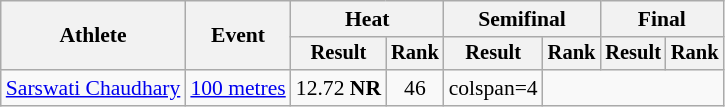<table class="wikitable" style="font-size:90%">
<tr>
<th rowspan="2">Athlete</th>
<th rowspan="2">Event</th>
<th colspan="2">Heat</th>
<th colspan="2">Semifinal</th>
<th colspan="2">Final</th>
</tr>
<tr style="font-size:95%">
<th>Result</th>
<th>Rank</th>
<th>Result</th>
<th>Rank</th>
<th>Result</th>
<th>Rank</th>
</tr>
<tr style=text-align:center>
<td style=text-align:left><a href='#'>Sarswati Chaudhary</a></td>
<td style=text-align:left><a href='#'>100 metres</a></td>
<td>12.72 <strong>NR</strong></td>
<td>46</td>
<td>colspan=4 </td>
</tr>
</table>
